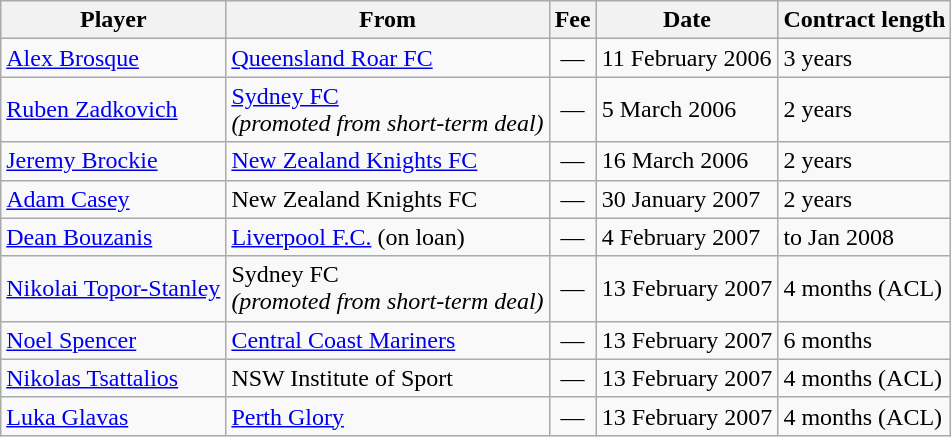<table class="wikitable">
<tr>
<th>Player</th>
<th>From</th>
<th>Fee</th>
<th>Date</th>
<th>Contract length</th>
</tr>
<tr>
<td> <a href='#'>Alex Brosque</a></td>
<td> <a href='#'>Queensland Roar FC</a></td>
<td style="text-align: center;">—</td>
<td>11 February 2006</td>
<td>3 years</td>
</tr>
<tr>
<td> <a href='#'>Ruben Zadkovich</a></td>
<td> <a href='#'>Sydney FC</a><br><span><em>(promoted from short-term deal)</em></span></td>
<td style="text-align: center;">—</td>
<td>5 March 2006</td>
<td>2 years</td>
</tr>
<tr>
<td> <a href='#'>Jeremy Brockie</a></td>
<td> <a href='#'>New Zealand Knights FC</a></td>
<td style="text-align: center;">—</td>
<td>16 March 2006</td>
<td>2 years</td>
</tr>
<tr>
<td> <a href='#'>Adam Casey</a></td>
<td> New Zealand Knights FC</td>
<td style="text-align: center;">—</td>
<td>30 January 2007</td>
<td>2 years</td>
</tr>
<tr>
<td> <a href='#'>Dean Bouzanis</a></td>
<td> <a href='#'>Liverpool F.C.</a> (on loan)</td>
<td style="text-align: center;">—</td>
<td>4 February 2007</td>
<td>to Jan 2008</td>
</tr>
<tr>
<td> <a href='#'>Nikolai Topor-Stanley</a></td>
<td> Sydney FC<br><span><em>(promoted from short-term deal)</em></span></td>
<td style="text-align: center;">—</td>
<td>13 February 2007</td>
<td>4 months (ACL)</td>
</tr>
<tr>
<td> <a href='#'>Noel Spencer</a></td>
<td> <a href='#'>Central Coast Mariners</a></td>
<td style="text-align: center;">—</td>
<td>13 February 2007</td>
<td>6 months</td>
</tr>
<tr>
<td> <a href='#'>Nikolas Tsattalios</a></td>
<td> NSW Institute of Sport</td>
<td style="text-align: center;">—</td>
<td>13 February 2007</td>
<td>4 months (ACL)</td>
</tr>
<tr>
<td> <a href='#'>Luka Glavas</a></td>
<td> <a href='#'>Perth Glory</a></td>
<td style="text-align: center;">—</td>
<td>13 February 2007</td>
<td>4 months (ACL)</td>
</tr>
</table>
